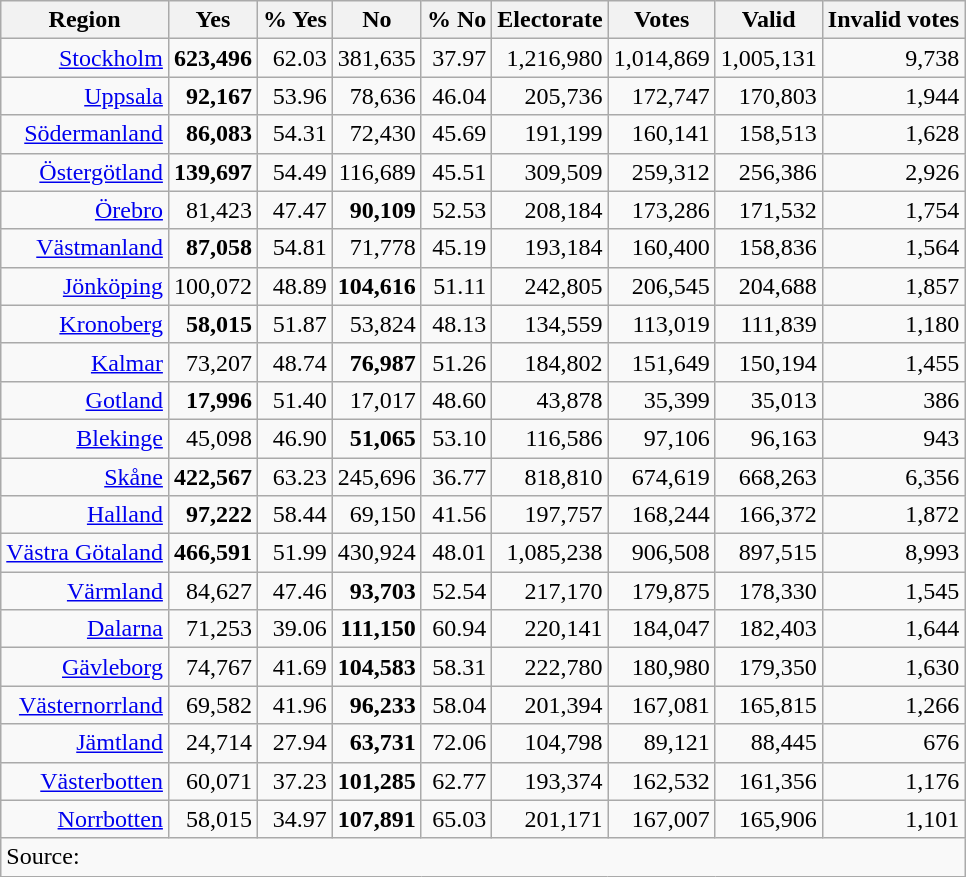<table class="wikitable sortable" style=text-align:right>
<tr>
<th>Region</th>
<th>Yes</th>
<th>% Yes</th>
<th>No</th>
<th>% No</th>
<th>Electorate</th>
<th>Votes</th>
<th>Valid</th>
<th>Invalid votes</th>
</tr>
<tr>
<td><a href='#'>Stockholm</a></td>
<td><strong>623,496</strong></td>
<td>62.03</td>
<td>381,635</td>
<td>37.97</td>
<td>1,216,980</td>
<td>1,014,869</td>
<td>1,005,131</td>
<td>9,738</td>
</tr>
<tr>
<td><a href='#'>Uppsala</a></td>
<td><strong>92,167</strong></td>
<td>53.96</td>
<td>78,636</td>
<td>46.04</td>
<td>205,736</td>
<td>172,747</td>
<td>170,803</td>
<td>1,944</td>
</tr>
<tr>
<td><a href='#'>Södermanland</a></td>
<td><strong>86,083</strong></td>
<td>54.31</td>
<td>72,430</td>
<td>45.69</td>
<td>191,199</td>
<td>160,141</td>
<td>158,513</td>
<td>1,628</td>
</tr>
<tr>
<td><a href='#'>Östergötland</a></td>
<td><strong>139,697</strong></td>
<td>54.49</td>
<td>116,689</td>
<td>45.51</td>
<td>309,509</td>
<td>259,312</td>
<td>256,386</td>
<td>2,926</td>
</tr>
<tr>
<td><a href='#'>Örebro</a></td>
<td>81,423</td>
<td>47.47</td>
<td><strong>90,109</strong></td>
<td>52.53</td>
<td>208,184</td>
<td>173,286</td>
<td>171,532</td>
<td>1,754</td>
</tr>
<tr>
<td><a href='#'>Västmanland</a></td>
<td><strong>87,058</strong></td>
<td>54.81</td>
<td>71,778</td>
<td>45.19</td>
<td>193,184</td>
<td>160,400</td>
<td>158,836</td>
<td>1,564</td>
</tr>
<tr>
<td><a href='#'>Jönköping</a></td>
<td>100,072</td>
<td>48.89</td>
<td><strong>104,616</strong></td>
<td>51.11</td>
<td>242,805</td>
<td>206,545</td>
<td>204,688</td>
<td>1,857</td>
</tr>
<tr>
<td><a href='#'>Kronoberg</a></td>
<td><strong>58,015</strong></td>
<td>51.87</td>
<td>53,824</td>
<td>48.13</td>
<td>134,559</td>
<td>113,019</td>
<td>111,839</td>
<td>1,180</td>
</tr>
<tr>
<td><a href='#'>Kalmar</a></td>
<td>73,207</td>
<td>48.74</td>
<td><strong>76,987</strong></td>
<td>51.26</td>
<td>184,802</td>
<td>151,649</td>
<td>150,194</td>
<td>1,455</td>
</tr>
<tr>
<td><a href='#'>Gotland</a></td>
<td><strong>17,996</strong></td>
<td>51.40</td>
<td>17,017</td>
<td>48.60</td>
<td>43,878</td>
<td>35,399</td>
<td>35,013</td>
<td>386</td>
</tr>
<tr>
<td><a href='#'>Blekinge</a></td>
<td>45,098</td>
<td>46.90</td>
<td><strong>51,065</strong></td>
<td>53.10</td>
<td>116,586</td>
<td>97,106</td>
<td>96,163</td>
<td>943</td>
</tr>
<tr>
<td><a href='#'>Skåne</a></td>
<td><strong>422,567</strong></td>
<td>63.23</td>
<td>245,696</td>
<td>36.77</td>
<td>818,810</td>
<td>674,619</td>
<td>668,263</td>
<td>6,356</td>
</tr>
<tr>
<td><a href='#'>Halland</a></td>
<td><strong>97,222</strong></td>
<td>58.44</td>
<td>69,150</td>
<td>41.56</td>
<td>197,757</td>
<td>168,244</td>
<td>166,372</td>
<td>1,872</td>
</tr>
<tr>
<td><a href='#'>Västra Götaland</a></td>
<td><strong>466,591</strong></td>
<td>51.99</td>
<td>430,924</td>
<td>48.01</td>
<td>1,085,238</td>
<td>906,508</td>
<td>897,515</td>
<td>8,993</td>
</tr>
<tr>
<td><a href='#'>Värmland</a></td>
<td>84,627</td>
<td>47.46</td>
<td><strong>93,703</strong></td>
<td>52.54</td>
<td>217,170</td>
<td>179,875</td>
<td>178,330</td>
<td>1,545</td>
</tr>
<tr>
<td><a href='#'>Dalarna</a></td>
<td>71,253</td>
<td>39.06</td>
<td><strong>111,150</strong></td>
<td>60.94</td>
<td>220,141</td>
<td>184,047</td>
<td>182,403</td>
<td>1,644</td>
</tr>
<tr>
<td><a href='#'>Gävleborg</a></td>
<td>74,767</td>
<td>41.69</td>
<td><strong>104,583</strong></td>
<td>58.31</td>
<td>222,780</td>
<td>180,980</td>
<td>179,350</td>
<td>1,630</td>
</tr>
<tr>
<td><a href='#'>Västernorrland</a></td>
<td>69,582</td>
<td>41.96</td>
<td><strong>96,233</strong></td>
<td>58.04</td>
<td>201,394</td>
<td>167,081</td>
<td>165,815</td>
<td>1,266</td>
</tr>
<tr>
<td><a href='#'>Jämtland</a></td>
<td>24,714</td>
<td>27.94</td>
<td><strong>63,731</strong></td>
<td>72.06</td>
<td>104,798</td>
<td>89,121</td>
<td>88,445</td>
<td>676</td>
</tr>
<tr>
<td><a href='#'>Västerbotten</a></td>
<td>60,071</td>
<td>37.23</td>
<td><strong>101,285</strong></td>
<td>62.77</td>
<td>193,374</td>
<td>162,532</td>
<td>161,356</td>
<td>1,176</td>
</tr>
<tr>
<td><a href='#'>Norrbotten</a></td>
<td>58,015</td>
<td>34.97</td>
<td><strong>107,891</strong></td>
<td>65.03</td>
<td>201,171</td>
<td>167,007</td>
<td>165,906</td>
<td>1,101</td>
</tr>
<tr class=sortbottom>
<td align=left colspan=9>Source: </td>
</tr>
</table>
